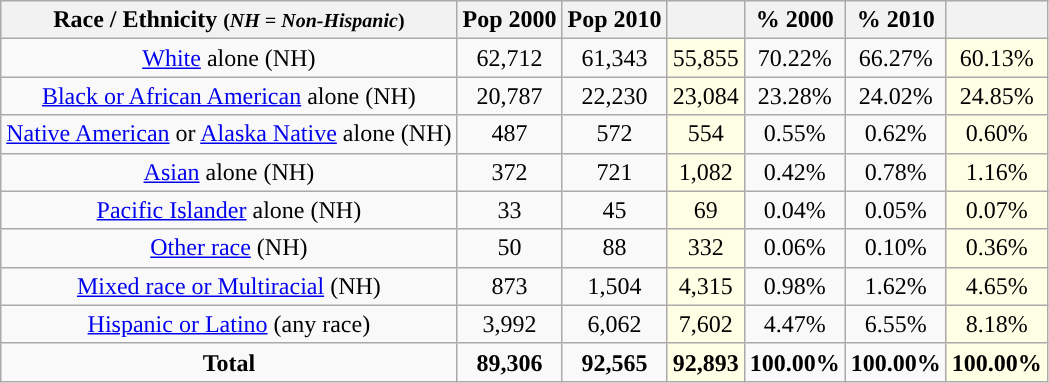<table class="wikitable" style="text-align:center;">
<tr>
<th>Race / Ethnicity <small>(<em>NH = Non-Hispanic</em>)</small></th>
<th>Pop 2000</th>
<th>Pop 2010</th>
<th></th>
<th>% 2000</th>
<th>% 2010</th>
<th></th>
</tr>
<tr>
<td><a href='#'>White</a> alone (NH)</td>
<td>62,712</td>
<td>61,343</td>
<td style='background: #ffffe6;'>55,855</td>
<td>70.22%</td>
<td>66.27%</td>
<td style='background: #ffffe6;'>60.13%</td>
</tr>
<tr>
<td><a href='#'>Black or African American</a> alone (NH)</td>
<td>20,787</td>
<td>22,230</td>
<td style='background: #ffffe6;'>23,084</td>
<td>23.28%</td>
<td>24.02%</td>
<td style='background: #ffffe6;'>24.85%</td>
</tr>
<tr>
<td><a href='#'>Native American</a> or <a href='#'>Alaska Native</a> alone (NH)</td>
<td>487</td>
<td>572</td>
<td style='background: #ffffe6;'>554</td>
<td>0.55%</td>
<td>0.62%</td>
<td style='background: #ffffe6;'>0.60%</td>
</tr>
<tr>
<td><a href='#'>Asian</a> alone (NH)</td>
<td>372</td>
<td>721</td>
<td style='background: #ffffe6;'>1,082</td>
<td>0.42%</td>
<td>0.78%</td>
<td style='background: #ffffe6;'>1.16%</td>
</tr>
<tr>
<td><a href='#'>Pacific Islander</a> alone (NH)</td>
<td>33</td>
<td>45</td>
<td style='background: #ffffe6;'>69</td>
<td>0.04%</td>
<td>0.05%</td>
<td style='background: #ffffe6;'>0.07%</td>
</tr>
<tr>
<td><a href='#'>Other race</a> (NH)</td>
<td>50</td>
<td>88</td>
<td style='background: #ffffe6;'>332</td>
<td>0.06%</td>
<td>0.10%</td>
<td style='background: #ffffe6;'>0.36%</td>
</tr>
<tr>
<td><a href='#'>Mixed race or Multiracial</a> (NH)</td>
<td>873</td>
<td>1,504</td>
<td style='background: #ffffe6;'>4,315</td>
<td>0.98%</td>
<td>1.62%</td>
<td style='background: #ffffe6;'>4.65%</td>
</tr>
<tr>
<td><a href='#'>Hispanic or Latino</a> (any race)</td>
<td>3,992</td>
<td>6,062</td>
<td style='background: #ffffe6;'>7,602</td>
<td>4.47%</td>
<td>6.55%</td>
<td style='background: #ffffe6;'>8.18%</td>
</tr>
<tr>
<td><strong>Total</strong></td>
<td><strong>89,306</strong></td>
<td><strong>92,565</strong></td>
<td style='background: #ffffe6;'><strong>92,893</strong></td>
<td><strong>100.00%</strong></td>
<td><strong>100.00%</strong></td>
<td style='background: #ffffe6;'><strong>100.00%</strong></td>
</tr>
</table>
